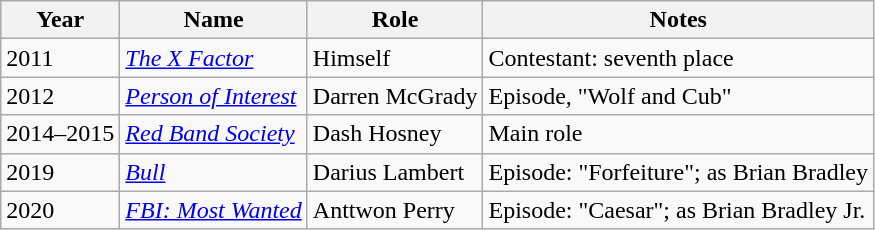<table class="wikitable">
<tr>
<th>Year</th>
<th>Name</th>
<th>Role</th>
<th>Notes</th>
</tr>
<tr>
<td>2011</td>
<td><em><a href='#'>The X Factor</a></em></td>
<td>Himself</td>
<td>Contestant: seventh place</td>
</tr>
<tr>
<td>2012</td>
<td><em><a href='#'>Person of Interest</a></em></td>
<td>Darren McGrady</td>
<td>Episode, "Wolf and Cub"</td>
</tr>
<tr>
<td>2014–2015</td>
<td><em><a href='#'>Red Band Society</a></em></td>
<td>Dash Hosney</td>
<td>Main role</td>
</tr>
<tr>
<td>2019</td>
<td><em><a href='#'>Bull</a></em></td>
<td>Darius Lambert</td>
<td>Episode: "Forfeiture"; as Brian Bradley</td>
</tr>
<tr>
<td>2020</td>
<td><em><a href='#'>FBI: Most Wanted</a></em></td>
<td>Anttwon Perry</td>
<td>Episode: "Caesar"; as Brian Bradley Jr.</td>
</tr>
</table>
